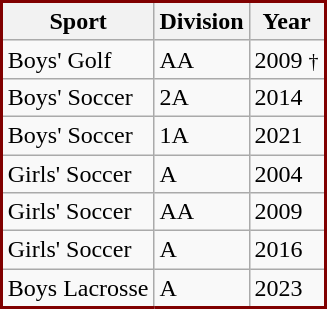<table class = "wikitable sortable" style = "border: solid 2px maroon;">
<tr>
<th>Sport</th>
<th>Division</th>
<th>Year</th>
</tr>
<tr>
<td>Boys' Golf</td>
<td>AA</td>
<td>2009 <small>†</small></td>
</tr>
<tr>
<td>Boys' Soccer</td>
<td>2A</td>
<td>2014 </td>
</tr>
<tr>
<td>Boys' Soccer</td>
<td>1A</td>
<td>2021</td>
</tr>
<tr>
<td>Girls' Soccer</td>
<td>A</td>
<td>2004</td>
</tr>
<tr>
<td>Girls' Soccer</td>
<td>AA</td>
<td>2009</td>
</tr>
<tr>
<td>Girls' Soccer</td>
<td>A</td>
<td>2016</td>
</tr>
<tr>
<td>Boys Lacrosse</td>
<td>A</td>
<td>2023</td>
</tr>
<tr>
</tr>
</table>
